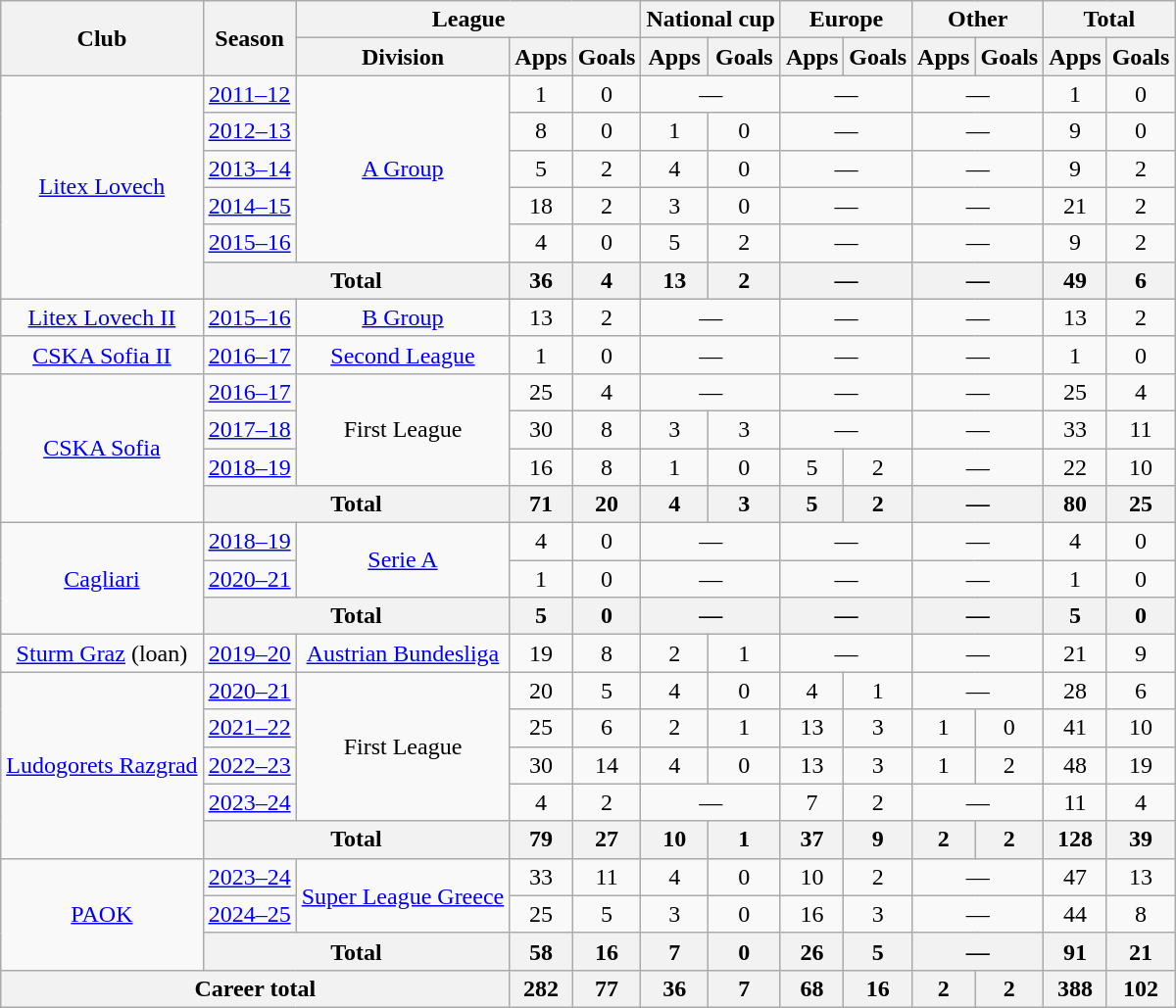<table class="wikitable" style="text-align:center">
<tr>
<th rowspan="2">Club</th>
<th rowspan="2">Season</th>
<th colspan="3">League</th>
<th colspan="2">National cup</th>
<th colspan="2">Europe</th>
<th colspan="2">Other</th>
<th colspan="2">Total</th>
</tr>
<tr>
<th>Division</th>
<th>Apps</th>
<th>Goals</th>
<th>Apps</th>
<th>Goals</th>
<th>Apps</th>
<th>Goals</th>
<th>Apps</th>
<th>Goals</th>
<th>Apps</th>
<th>Goals</th>
</tr>
<tr>
<td rowspan="6"><a href='#'>Litex Lovech</a></td>
<td><a href='#'>2011–12</a></td>
<td rowspan="5"><a href='#'>A Group</a></td>
<td>1</td>
<td>0</td>
<td colspan="2">—</td>
<td colspan="2">—</td>
<td colspan="2">—</td>
<td>1</td>
<td>0</td>
</tr>
<tr>
<td><a href='#'>2012–13</a></td>
<td>8</td>
<td>0</td>
<td>1</td>
<td>0</td>
<td colspan="2">—</td>
<td colspan="2">—</td>
<td>9</td>
<td>0</td>
</tr>
<tr>
<td><a href='#'>2013–14</a></td>
<td>5</td>
<td>2</td>
<td>4</td>
<td>0</td>
<td colspan="2">—</td>
<td colspan="2">—</td>
<td>9</td>
<td>2</td>
</tr>
<tr>
<td><a href='#'>2014–15</a></td>
<td>18</td>
<td>2</td>
<td>3</td>
<td>0</td>
<td colspan="2">—</td>
<td colspan="2">—</td>
<td>21</td>
<td>2</td>
</tr>
<tr>
<td><a href='#'>2015–16</a></td>
<td>4</td>
<td>0</td>
<td>5</td>
<td>2</td>
<td colspan="2">—</td>
<td colspan="2">—</td>
<td>9</td>
<td>2</td>
</tr>
<tr>
<th colspan="2">Total</th>
<th>36</th>
<th>4</th>
<th>13</th>
<th>2</th>
<th colspan="2">—</th>
<th colspan="2">—</th>
<th>49</th>
<th>6</th>
</tr>
<tr>
<td><a href='#'>Litex Lovech II</a></td>
<td><a href='#'>2015–16</a></td>
<td><a href='#'>B Group</a></td>
<td>13</td>
<td>2</td>
<td colspan="2">—</td>
<td colspan="2">—</td>
<td colspan="2">—</td>
<td>13</td>
<td>2</td>
</tr>
<tr>
<td><a href='#'>CSKA Sofia II</a></td>
<td><a href='#'>2016–17</a></td>
<td><a href='#'>Second League</a></td>
<td>1</td>
<td>0</td>
<td colspan="2">—</td>
<td colspan="2">—</td>
<td colspan="2">—</td>
<td>1</td>
<td>0</td>
</tr>
<tr>
<td rowspan="4"><a href='#'>CSKA Sofia</a></td>
<td><a href='#'>2016–17</a></td>
<td rowspan="3">First League</td>
<td>25</td>
<td>4</td>
<td colspan="2">—</td>
<td colspan="2">—</td>
<td colspan="2">—</td>
<td>25</td>
<td>4</td>
</tr>
<tr>
<td><a href='#'>2017–18</a></td>
<td>30</td>
<td>8</td>
<td>3</td>
<td>3</td>
<td colspan="2">—</td>
<td colspan="2">—</td>
<td>33</td>
<td>11</td>
</tr>
<tr>
<td><a href='#'>2018–19</a></td>
<td>16</td>
<td>8</td>
<td>1</td>
<td>0</td>
<td>5</td>
<td>2</td>
<td colspan="2">—</td>
<td>22</td>
<td>10</td>
</tr>
<tr>
<th colspan="2">Total</th>
<th>71</th>
<th>20</th>
<th>4</th>
<th>3</th>
<th>5</th>
<th>2</th>
<th colspan="2">—</th>
<th>80</th>
<th>25</th>
</tr>
<tr>
<td rowspan="3"><a href='#'>Cagliari</a></td>
<td><a href='#'>2018–19</a></td>
<td rowspan="2"><a href='#'>Serie A</a></td>
<td>4</td>
<td>0</td>
<td colspan="2">—</td>
<td colspan="2">—</td>
<td colspan="2">—</td>
<td>4</td>
<td>0</td>
</tr>
<tr>
<td><a href='#'>2020–21</a></td>
<td>1</td>
<td>0</td>
<td colspan="2">—</td>
<td colspan="2">—</td>
<td colspan="2">—</td>
<td>1</td>
<td>0</td>
</tr>
<tr>
<th colspan="2">Total</th>
<th>5</th>
<th>0</th>
<th colspan="2">—</th>
<th colspan="2">—</th>
<th colspan="2">—</th>
<th>5</th>
<th>0</th>
</tr>
<tr>
<td><a href='#'>Sturm Graz</a> (loan)</td>
<td><a href='#'>2019–20</a></td>
<td><a href='#'>Austrian Bundesliga</a></td>
<td>19</td>
<td>8</td>
<td>2</td>
<td>1</td>
<td colspan="2">—</td>
<td colspan="2">—</td>
<td>21</td>
<td>9</td>
</tr>
<tr>
<td rowspan="5"><a href='#'>Ludogorets Razgrad</a></td>
<td><a href='#'>2020–21</a></td>
<td rowspan="4">First League</td>
<td>20</td>
<td>5</td>
<td>4</td>
<td>0</td>
<td>4</td>
<td>1</td>
<td colspan="2">—</td>
<td>28</td>
<td>6</td>
</tr>
<tr>
<td><a href='#'>2021–22</a></td>
<td>25</td>
<td>6</td>
<td>2</td>
<td>1</td>
<td>13</td>
<td>3</td>
<td>1</td>
<td>0</td>
<td>41</td>
<td>10</td>
</tr>
<tr>
<td><a href='#'>2022–23</a></td>
<td>30</td>
<td>14</td>
<td>4</td>
<td>0</td>
<td>13</td>
<td>3</td>
<td>1</td>
<td>2</td>
<td>48</td>
<td>19</td>
</tr>
<tr>
<td><a href='#'>2023–24</a></td>
<td>4</td>
<td>2</td>
<td colspan="2">—</td>
<td>7</td>
<td>2</td>
<td colspan="2">—</td>
<td>11</td>
<td>4</td>
</tr>
<tr>
<th colspan="2">Total</th>
<th>79</th>
<th>27</th>
<th>10</th>
<th>1</th>
<th>37</th>
<th>9</th>
<th>2</th>
<th>2</th>
<th>128</th>
<th>39</th>
</tr>
<tr>
<td rowspan="3"><a href='#'>PAOK</a></td>
<td><a href='#'>2023–24</a></td>
<td rowspan="2"><a href='#'>Super League Greece</a></td>
<td>33</td>
<td>11</td>
<td>4</td>
<td>0</td>
<td>10</td>
<td>2</td>
<td colspan="2">—</td>
<td>47</td>
<td>13</td>
</tr>
<tr>
<td><a href='#'>2024–25</a></td>
<td>25</td>
<td>5</td>
<td>3</td>
<td>0</td>
<td>16</td>
<td>3</td>
<td colspan="2">—</td>
<td>44</td>
<td>8</td>
</tr>
<tr>
<th colspan="2">Total</th>
<th>58</th>
<th>16</th>
<th>7</th>
<th>0</th>
<th>26</th>
<th>5</th>
<th colspan="2">—</th>
<th>91</th>
<th>21</th>
</tr>
<tr>
<th colspan="3">Career total</th>
<th>282</th>
<th>77</th>
<th>36</th>
<th>7</th>
<th>68</th>
<th>16</th>
<th>2</th>
<th>2</th>
<th>388</th>
<th>102</th>
</tr>
</table>
